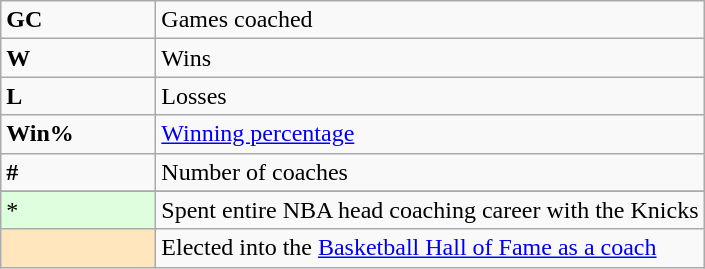<table class="wikitable">
<tr>
<td><strong>GC</strong></td>
<td>Games coached</td>
</tr>
<tr>
<td><strong>W</strong></td>
<td>Wins</td>
</tr>
<tr>
<td><strong>L</strong></td>
<td>Losses</td>
</tr>
<tr>
<td><strong>Win%</strong></td>
<td><a href='#'>Winning percentage</a></td>
</tr>
<tr>
<td><strong>#</strong></td>
<td>Number of coaches</td>
</tr>
<tr>
</tr>
<tr>
<td style="background-color:#ddffdd; width:6em">*</td>
<td>Spent entire NBA head coaching career with the Knicks</td>
</tr>
<tr>
<td style="background-color:#FFE6BD; width:6em"></td>
<td>Elected into the <a href='#'>Basketball Hall of Fame as a coach</a></td>
</tr>
</table>
